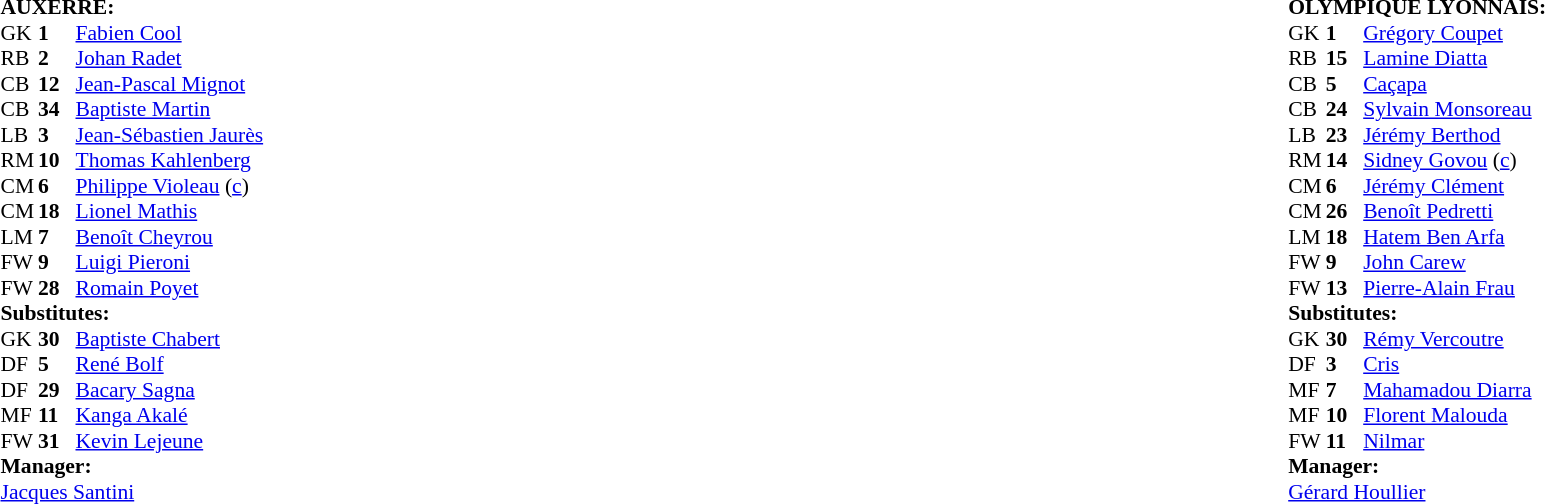<table width="100%">
<tr>
<td valign="top" width="50%"><br><table style="font-size: 90%" cellspacing="0" cellpadding="0">
<tr>
<td colspan="4"><strong>AUXERRE:</strong></td>
</tr>
<tr>
<th width=25></th>
<th width=25></th>
</tr>
<tr>
<td>GK</td>
<td><strong>1</strong></td>
<td> <a href='#'>Fabien Cool</a></td>
</tr>
<tr>
<td>RB</td>
<td><strong>2</strong></td>
<td> <a href='#'>Johan Radet</a></td>
<td></td>
</tr>
<tr>
<td>CB</td>
<td><strong>12</strong></td>
<td> <a href='#'>Jean-Pascal Mignot</a></td>
</tr>
<tr>
<td>CB</td>
<td><strong>34</strong></td>
<td> <a href='#'>Baptiste Martin</a></td>
<td></td>
</tr>
<tr>
<td>LB</td>
<td><strong>3</strong></td>
<td> <a href='#'>Jean-Sébastien Jaurès</a></td>
</tr>
<tr>
<td>RM</td>
<td><strong>10</strong></td>
<td> <a href='#'>Thomas Kahlenberg</a></td>
</tr>
<tr>
<td>CM</td>
<td><strong>6</strong></td>
<td> <a href='#'>Philippe Violeau</a> (<a href='#'>c</a>)</td>
</tr>
<tr>
<td>CM</td>
<td><strong>18</strong></td>
<td> <a href='#'>Lionel Mathis</a></td>
<td></td>
</tr>
<tr>
<td>LM</td>
<td><strong>7</strong></td>
<td> <a href='#'>Benoît Cheyrou</a></td>
</tr>
<tr>
<td>FW</td>
<td><strong>9</strong></td>
<td> <a href='#'>Luigi Pieroni</a></td>
</tr>
<tr>
<td>FW</td>
<td><strong>28</strong></td>
<td> <a href='#'>Romain Poyet</a></td>
</tr>
<tr>
<td colspan=3><strong>Substitutes:</strong></td>
</tr>
<tr>
<td>GK</td>
<td><strong>30</strong></td>
<td> <a href='#'>Baptiste Chabert</a></td>
</tr>
<tr>
<td>DF</td>
<td><strong>5</strong></td>
<td> <a href='#'>René Bolf</a></td>
<td></td>
<td></td>
</tr>
<tr>
<td>DF</td>
<td><strong>29</strong></td>
<td> <a href='#'>Bacary Sagna</a></td>
<td></td>
<td></td>
</tr>
<tr>
<td>MF</td>
<td><strong>11</strong></td>
<td> <a href='#'>Kanga Akalé</a></td>
<td></td>
<td></td>
</tr>
<tr>
<td>FW</td>
<td><strong>31</strong></td>
<td> <a href='#'>Kevin Lejeune</a></td>
</tr>
<tr>
<td colspan=3><strong>Manager:</strong></td>
</tr>
<tr>
<td colspan=4> <a href='#'>Jacques Santini</a></td>
</tr>
<tr>
</tr>
</table>
</td>
<td valign="top" width="50%"><br><table style="font-size: 90%" cellspacing="0" cellpadding="0" align=center>
<tr>
<td colspan="4"><strong>OLYMPIQUE LYONNAIS:</strong></td>
</tr>
<tr>
<th width=25></th>
<th width=25></th>
</tr>
<tr>
<td>GK</td>
<td><strong>1</strong></td>
<td> <a href='#'>Grégory Coupet</a></td>
</tr>
<tr>
<td>RB</td>
<td><strong>15</strong></td>
<td> <a href='#'>Lamine Diatta</a></td>
</tr>
<tr>
<td>CB</td>
<td><strong>5</strong></td>
<td> <a href='#'>Caçapa</a></td>
</tr>
<tr>
<td>CB</td>
<td><strong>24</strong></td>
<td> <a href='#'>Sylvain Monsoreau</a></td>
</tr>
<tr>
<td>LB</td>
<td><strong>23</strong></td>
<td> <a href='#'>Jérémy Berthod</a></td>
</tr>
<tr>
<td>RM</td>
<td><strong>14</strong></td>
<td> <a href='#'>Sidney Govou</a> (<a href='#'>c</a>)</td>
<td></td>
</tr>
<tr>
<td>CM</td>
<td><strong>6</strong></td>
<td> <a href='#'>Jérémy Clément</a></td>
</tr>
<tr>
<td>CM</td>
<td><strong>26</strong></td>
<td> <a href='#'>Benoît Pedretti</a></td>
<td></td>
</tr>
<tr>
<td>LM</td>
<td><strong>18</strong></td>
<td> <a href='#'>Hatem Ben Arfa</a></td>
</tr>
<tr>
<td>FW</td>
<td><strong>9</strong></td>
<td> <a href='#'>John Carew</a></td>
<td></td>
</tr>
<tr>
<td>FW</td>
<td><strong>13</strong></td>
<td> <a href='#'>Pierre-Alain Frau</a></td>
</tr>
<tr>
<td colspan=3><strong>Substitutes:</strong></td>
</tr>
<tr>
<td>GK</td>
<td><strong>30</strong></td>
<td> <a href='#'>Rémy Vercoutre</a></td>
</tr>
<tr>
<td>DF</td>
<td><strong>3</strong></td>
<td> <a href='#'>Cris</a></td>
</tr>
<tr>
<td>MF</td>
<td><strong>7</strong></td>
<td> <a href='#'>Mahamadou Diarra</a></td>
<td></td>
<td></td>
</tr>
<tr>
<td>MF</td>
<td><strong>10</strong></td>
<td> <a href='#'>Florent Malouda</a></td>
<td></td>
<td></td>
</tr>
<tr>
<td>FW</td>
<td><strong>11</strong></td>
<td> <a href='#'>Nilmar</a></td>
<td></td>
<td></td>
</tr>
<tr>
<td colspan=3><strong>Manager:</strong></td>
</tr>
<tr>
<td colspan=4> <a href='#'>Gérard Houllier</a></td>
</tr>
</table>
</td>
</tr>
</table>
